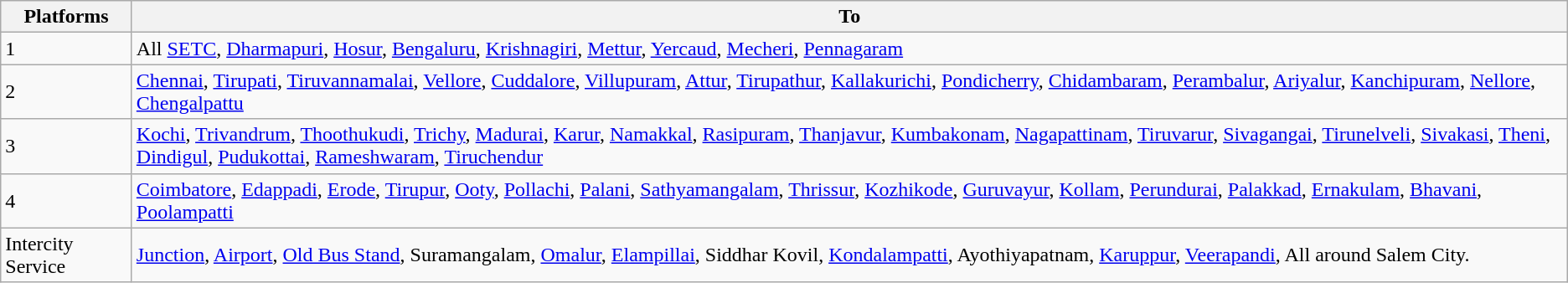<table class="wikitable">
<tr>
<th>Platforms</th>
<th>To</th>
</tr>
<tr>
<td>1</td>
<td>All <a href='#'>SETC</a>, <a href='#'>Dharmapuri</a>, <a href='#'>Hosur</a>, <a href='#'>Bengaluru</a>, <a href='#'>Krishnagiri</a>, <a href='#'>Mettur</a>, <a href='#'>Yercaud</a>, <a href='#'>Mecheri</a>, <a href='#'>Pennagaram</a></td>
</tr>
<tr>
<td>2</td>
<td><a href='#'>Chennai</a>, <a href='#'>Tirupati</a>, <a href='#'>Tiruvannamalai</a>, <a href='#'>Vellore</a>, <a href='#'>Cuddalore</a>, <a href='#'>Villupuram</a>, <a href='#'>Attur</a>, <a href='#'>Tirupathur</a>, <a href='#'>Kallakurichi</a>, <a href='#'>Pondicherry</a>, <a href='#'>Chidambaram</a>, <a href='#'>Perambalur</a>, <a href='#'>Ariyalur</a>, <a href='#'>Kanchipuram</a>, <a href='#'>Nellore</a>, <a href='#'>Chengalpattu</a></td>
</tr>
<tr>
<td>3</td>
<td><a href='#'>Kochi</a>, <a href='#'>Trivandrum</a>, <a href='#'>Thoothukudi</a>, <a href='#'>Trichy</a>, <a href='#'>Madurai</a>, <a href='#'>Karur</a>, <a href='#'>Namakkal</a>, <a href='#'>Rasipuram</a>, <a href='#'>Thanjavur</a>, <a href='#'>Kumbakonam</a>, <a href='#'>Nagapattinam</a>, <a href='#'>Tiruvarur</a>, <a href='#'>Sivagangai</a>, <a href='#'>Tirunelveli</a>, <a href='#'>Sivakasi</a>, <a href='#'>Theni</a>, <a href='#'>Dindigul</a>, <a href='#'>Pudukottai</a>, <a href='#'>Rameshwaram</a>, <a href='#'>Tiruchendur</a></td>
</tr>
<tr>
<td>4</td>
<td><a href='#'>Coimbatore</a>, <a href='#'>Edappadi</a>, <a href='#'>Erode</a>, <a href='#'>Tirupur</a>, <a href='#'>Ooty</a>, <a href='#'>Pollachi</a>, <a href='#'>Palani</a>, <a href='#'>Sathyamangalam</a>, <a href='#'>Thrissur</a>, <a href='#'>Kozhikode</a>, <a href='#'>Guruvayur</a>, <a href='#'>Kollam</a>, <a href='#'>Perundurai</a>, <a href='#'>Palakkad</a>, <a href='#'>Ernakulam</a>, <a href='#'>Bhavani</a>, <a href='#'>Poolampatti</a></td>
</tr>
<tr>
<td>Intercity Service</td>
<td><a href='#'>Junction</a>, <a href='#'>Airport</a>, <a href='#'>Old Bus Stand</a>, Suramangalam, <a href='#'>Omalur</a>, <a href='#'>Elampillai</a>, Siddhar Kovil, <a href='#'>Kondalampatti</a>, Ayothiyapatnam, <a href='#'>Karuppur</a>, <a href='#'>Veerapandi</a>, All around Salem City.</td>
</tr>
</table>
